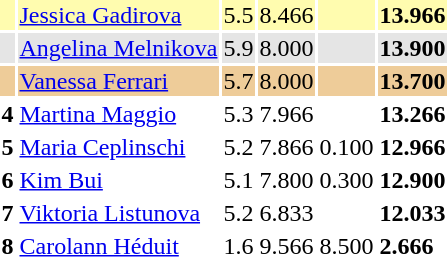<table>
<tr style="background:#fffcaf;">
<th scope=row style="text-align:center"></th>
<td style="text-align:left;"> <a href='#'>Jessica Gadirova</a></td>
<td>5.5</td>
<td>8.466</td>
<td></td>
<td><strong>13.966</strong></td>
</tr>
<tr style="background:#e5e5e5;">
<th scope=row style="text-align:center"></th>
<td style="text-align:left;"> <a href='#'>Angelina Melnikova</a></td>
<td>5.9</td>
<td>8.000</td>
<td></td>
<td><strong>13.900</strong></td>
</tr>
<tr style="background:#ec9;">
<th scope=row style="text-align:center"></th>
<td style="text-align:left;"> <a href='#'>Vanessa Ferrari</a></td>
<td>5.7</td>
<td>8.000</td>
<td></td>
<td><strong>13.700</strong></td>
</tr>
<tr>
<th scope=row style="text-align:center">4</th>
<td style="text-align:left;"> <a href='#'>Martina Maggio</a></td>
<td>5.3</td>
<td>7.966</td>
<td></td>
<td><strong>13.266</strong></td>
</tr>
<tr>
<th scope=row style="text-align:center">5</th>
<td style="text-align:left;"> <a href='#'>Maria Ceplinschi</a></td>
<td>5.2</td>
<td>7.866</td>
<td>0.100</td>
<td><strong>12.966</strong></td>
</tr>
<tr>
<th scope=row style="text-align:center">6</th>
<td style="text-align:left;"> <a href='#'>Kim Bui</a></td>
<td>5.1</td>
<td>7.800</td>
<td>0.300</td>
<td><strong>12.900</strong></td>
</tr>
<tr>
<th scope=row style="text-align:center">7</th>
<td style="text-align:left;"> <a href='#'>Viktoria Listunova</a></td>
<td>5.2</td>
<td>6.833</td>
<td></td>
<td><strong>12.033</strong></td>
</tr>
<tr>
<th scope=row style="text-align:center">8</th>
<td style="text-align:left;"> <a href='#'>Carolann Héduit</a></td>
<td>1.6</td>
<td>9.566</td>
<td>8.500</td>
<td><strong>2.666</strong></td>
</tr>
</table>
